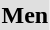<table>
<tr bgcolor="DFDFDF">
<td colspan="4" align="center"><strong>Men</strong></td>
</tr>
<tr>
<td></td>
<td></td>
<td></td>
<td></td>
</tr>
<tr>
<td></td>
<td></td>
<td></td>
<td></td>
</tr>
<tr>
<td></td>
<td></td>
<td></td>
<td></td>
</tr>
<tr>
<td></td>
<td></td>
<td></td>
<td></td>
</tr>
<tr>
<td></td>
<td></td>
<td></td>
<td></td>
</tr>
<tr>
<td></td>
<td></td>
<td></td>
<td></td>
</tr>
<tr>
<td></td>
<td></td>
<td></td>
<td></td>
</tr>
<tr>
<td></td>
<td></td>
<td></td>
<td></td>
</tr>
<tr>
<td></td>
<td></td>
<td></td>
<td></td>
</tr>
<tr>
<td></td>
<td></td>
<td></td>
<td></td>
</tr>
<tr>
<td></td>
<td></td>
<td></td>
<td></td>
</tr>
</table>
